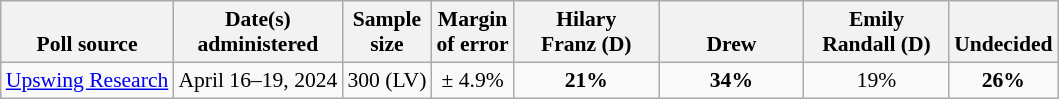<table class="wikitable" style="font-size:90%;text-align:center;">
<tr valign=bottom>
<th>Poll source</th>
<th>Date(s)<br>administered</th>
<th>Sample<br>size</th>
<th>Margin<br>of error</th>
<th style="width:90px;">Hilary<br>Franz (D)</th>
<th style="width:90px;">Drew<br></th>
<th style="width:90px;">Emily<br>Randall (D)</th>
<th>Undecided</th>
</tr>
<tr>
<td style="text-align:left;"><a href='#'>Upswing Research</a></td>
<td>April 16–19, 2024</td>
<td>300 (LV)</td>
<td>± 4.9%</td>
<td><strong>21%</strong></td>
<td><strong>34%</strong></td>
<td>19%</td>
<td><strong>26%</strong></td>
</tr>
</table>
